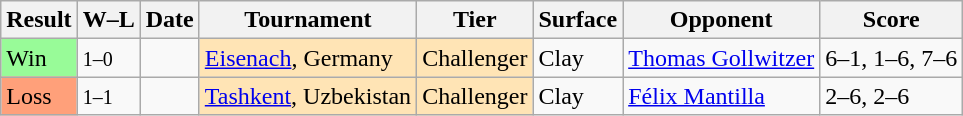<table class="sortable wikitable">
<tr>
<th>Result</th>
<th class="unsortable">W–L</th>
<th>Date</th>
<th>Tournament</th>
<th>Tier</th>
<th>Surface</th>
<th>Opponent</th>
<th class="unsortable">Score</th>
</tr>
<tr>
<td style="background:#98fb98;">Win</td>
<td><small>1–0</small></td>
<td></td>
<td style="background:moccasin;"><a href='#'>Eisenach</a>, Germany</td>
<td style="background:moccasin;">Challenger</td>
<td>Clay</td>
<td> <a href='#'>Thomas Gollwitzer</a></td>
<td>6–1, 1–6, 7–6</td>
</tr>
<tr>
<td style="background:#ffa07a;">Loss</td>
<td><small>1–1</small></td>
<td></td>
<td style="background:moccasin;"><a href='#'>Tashkent</a>, Uzbekistan</td>
<td style="background:moccasin;">Challenger</td>
<td>Clay</td>
<td> <a href='#'>Félix Mantilla</a></td>
<td>2–6, 2–6</td>
</tr>
</table>
